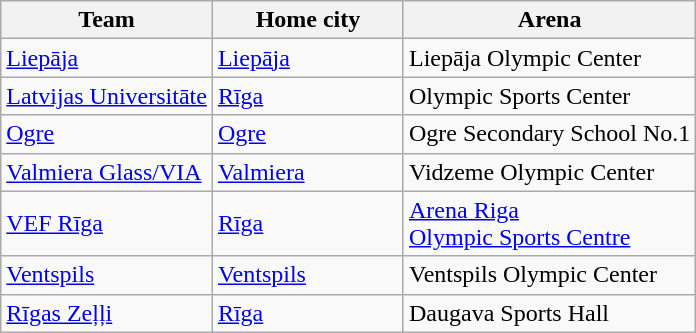<table class="wikitable sortable">
<tr>
<th>Team</th>
<th width=120>Home city</th>
<th>Arena</th>
</tr>
<tr>
<td><a href='#'>Liepāja</a></td>
<td><a href='#'>Liepāja</a></td>
<td>Liepāja Olympic Center</td>
</tr>
<tr>
<td><a href='#'>Latvijas Universitāte</a></td>
<td><a href='#'>Rīga</a></td>
<td>Olympic Sports Center</td>
</tr>
<tr>
<td><a href='#'>Ogre</a></td>
<td><a href='#'>Ogre</a></td>
<td>Ogre Secondary School No.1</td>
</tr>
<tr>
<td><a href='#'>Valmiera Glass/VIA</a></td>
<td><a href='#'>Valmiera</a></td>
<td>Vidzeme Olympic Center</td>
</tr>
<tr>
<td><a href='#'>VEF Rīga</a></td>
<td><a href='#'>Rīga</a></td>
<td><a href='#'>Arena Riga</a><br><a href='#'>Olympic Sports Centre</a></td>
</tr>
<tr>
<td><a href='#'>Ventspils</a></td>
<td><a href='#'>Ventspils</a></td>
<td>Ventspils Olympic Center</td>
</tr>
<tr>
<td><a href='#'>Rīgas Zeļļi</a></td>
<td><a href='#'>Rīga</a></td>
<td>Daugava Sports Hall</td>
</tr>
</table>
